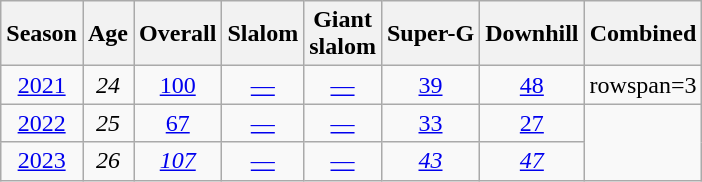<table class=wikitable style="text-align:center">
<tr>
<th>Season</th>
<th>Age</th>
<th>Overall</th>
<th>Slalom</th>
<th>Giant<br>slalom</th>
<th>Super-G</th>
<th>Downhill</th>
<th>Combined</th>
</tr>
<tr>
<td><a href='#'>2021</a></td>
<td><em>24</em></td>
<td><a href='#'>100</a></td>
<td><a href='#'>—</a></td>
<td><a href='#'>—</a></td>
<td><a href='#'>39</a></td>
<td><a href='#'>48</a></td>
<td>rowspan=3 </td>
</tr>
<tr>
<td><a href='#'>2022</a></td>
<td><em>25</em></td>
<td><a href='#'>67</a></td>
<td><a href='#'>—</a></td>
<td><a href='#'>—</a></td>
<td><a href='#'>33</a></td>
<td><a href='#'>27</a></td>
</tr>
<tr>
<td><a href='#'>2023</a></td>
<td><em>26</em></td>
<td><em><a href='#'>107</a></em></td>
<td><a href='#'>—</a></td>
<td><a href='#'>—</a></td>
<td><em><a href='#'>43</a></em></td>
<td><em><a href='#'>47</a></em></td>
</tr>
</table>
